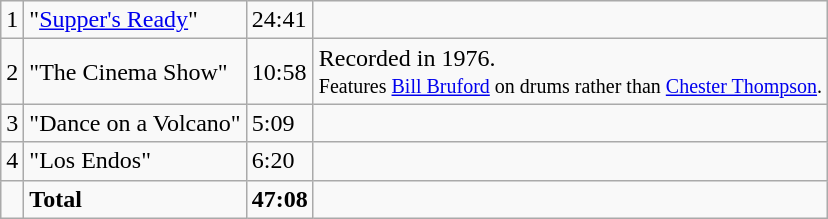<table class="wikitable">
<tr>
<td>1</td>
<td>"<a href='#'>Supper's Ready</a>"</td>
<td>24:41</td>
<td></td>
</tr>
<tr>
<td>2</td>
<td>"The Cinema Show"</td>
<td>10:58</td>
<td>Recorded in 1976.<br><small>Features <a href='#'>Bill Bruford</a> on drums rather than <a href='#'>Chester Thompson</a>.</small></td>
</tr>
<tr>
<td>3</td>
<td>"Dance on a Volcano"</td>
<td>5:09</td>
<td></td>
</tr>
<tr>
<td>4</td>
<td>"Los Endos"</td>
<td>6:20</td>
<td></td>
</tr>
<tr>
<td></td>
<td><strong>Total</strong></td>
<td><strong>47:08</strong></td>
<td></td>
</tr>
</table>
